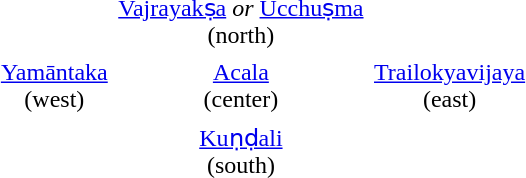<table align="center" border="0" cellspacing="5">
<tr>
<td></td>
<td align = "center"><a href='#'>Vajrayakṣa</a> <em>or</em> <a href='#'>Ucchuṣma</a><br>(north)</td>
<td></td>
</tr>
<tr>
<td align = "center"><a href='#'>Yamāntaka</a><br>(west)</td>
<td align = "center"><a href='#'>Acala</a><br>(center)</td>
<td align = "center"><a href='#'>Trailokyavijaya</a><br>(east)</td>
</tr>
<tr>
<td></td>
<td align = "center"><a href='#'>Kuṇḍali</a><br>(south)</td>
<td></td>
</tr>
</table>
